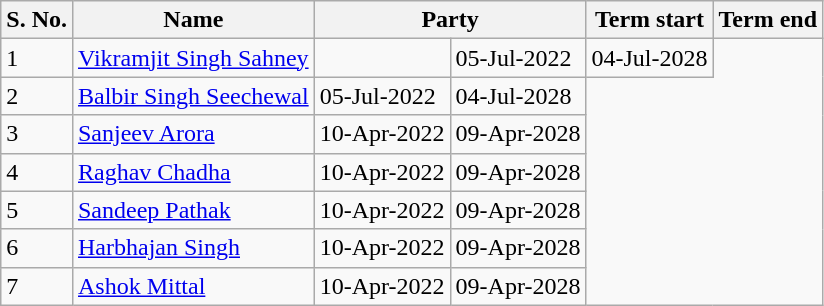<table class="wikitable">
<tr>
<th>S. No.</th>
<th>Name</th>
<th colspan="2">Party</th>
<th>Term start</th>
<th>Term end</th>
</tr>
<tr>
<td>1</td>
<td><a href='#'>Vikramjit Singh Sahney</a></td>
<td></td>
<td>05-Jul-2022</td>
<td>04-Jul-2028</td>
</tr>
<tr>
<td>2</td>
<td><a href='#'>Balbir Singh Seechewal</a></td>
<td>05-Jul-2022</td>
<td>04-Jul-2028</td>
</tr>
<tr>
<td>3</td>
<td><a href='#'>Sanjeev Arora</a></td>
<td>10-Apr-2022</td>
<td>09-Apr-2028</td>
</tr>
<tr>
<td>4</td>
<td><a href='#'>Raghav Chadha</a></td>
<td>10-Apr-2022</td>
<td>09-Apr-2028</td>
</tr>
<tr>
<td>5</td>
<td><a href='#'>Sandeep Pathak</a></td>
<td>10-Apr-2022</td>
<td>09-Apr-2028</td>
</tr>
<tr>
<td>6</td>
<td><a href='#'>Harbhajan Singh</a></td>
<td>10-Apr-2022</td>
<td>09-Apr-2028</td>
</tr>
<tr>
<td>7</td>
<td><a href='#'>Ashok Mittal</a></td>
<td>10-Apr-2022</td>
<td>09-Apr-2028</td>
</tr>
</table>
